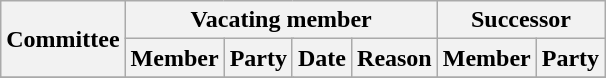<table class=wikitable style="font-size:100%;">
<tr>
<th rowspan="2">Committee</th>
<th colspan="5">Vacating member</th>
<th colspan="3">Successor</th>
</tr>
<tr>
<th>Member</th>
<th colspan="2">Party</th>
<th>Date</th>
<th>Reason</th>
<th>Member</th>
<th colspan="2">Party</th>
</tr>
<tr>
</tr>
</table>
